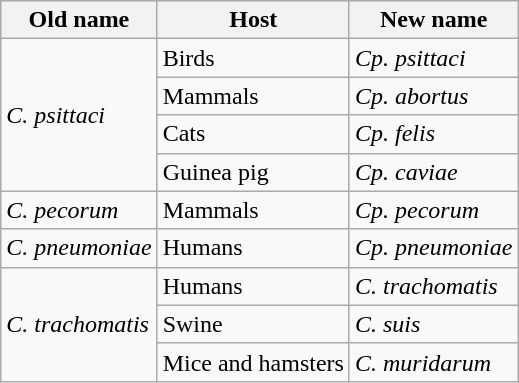<table class=wikitable>
<tr>
<th>Old name</th>
<th>Host</th>
<th>New name</th>
</tr>
<tr>
<td rowspan=4><em>C. psittaci</em></td>
<td>Birds</td>
<td><em>Cp. psittaci</em></td>
</tr>
<tr>
<td>Mammals</td>
<td><em>Cp. abortus</em></td>
</tr>
<tr>
<td>Cats</td>
<td><em>Cp. felis</em></td>
</tr>
<tr>
<td>Guinea pig</td>
<td><em>Cp. caviae</em></td>
</tr>
<tr>
<td><em>C. pecorum</em></td>
<td>Mammals</td>
<td><em>Cp. pecorum</em></td>
</tr>
<tr>
<td><em>C. pneumoniae</em></td>
<td>Humans</td>
<td><em>Cp. pneumoniae</em></td>
</tr>
<tr>
<td rowspan=3><em>C. trachomatis</em></td>
<td>Humans</td>
<td><em>C. trachomatis</em></td>
</tr>
<tr>
<td>Swine</td>
<td><em>C. suis</em></td>
</tr>
<tr>
<td>Mice and hamsters</td>
<td><em>C. muridarum</em></td>
</tr>
</table>
